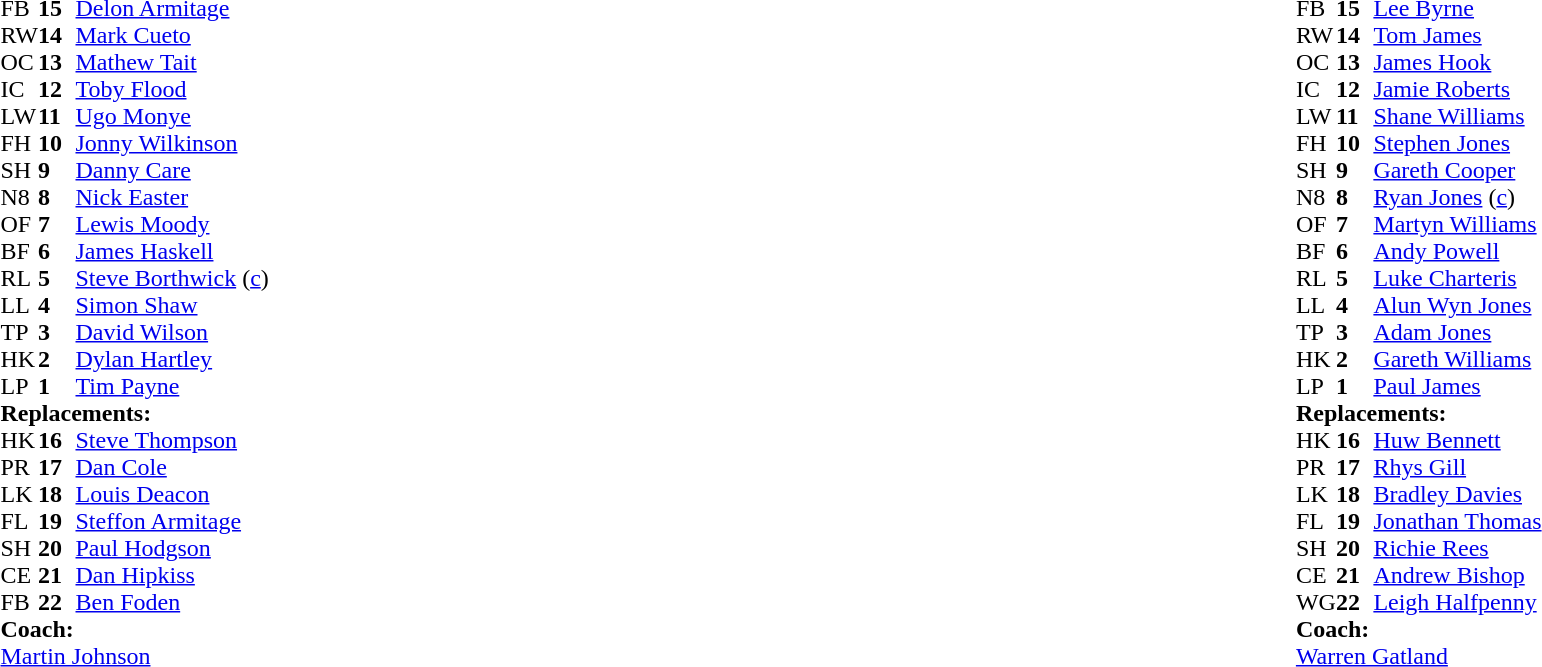<table width="100%">
<tr>
<td valign="top" width="50%"><br><table cellspacing="0" cellpadding="0">
<tr>
<th width="25"></th>
<th width="25"></th>
</tr>
<tr>
<td>FB</td>
<td><strong>15</strong></td>
<td><a href='#'>Delon Armitage</a></td>
</tr>
<tr>
<td>RW</td>
<td><strong>14</strong></td>
<td><a href='#'>Mark Cueto</a></td>
</tr>
<tr>
<td>OC</td>
<td><strong>13</strong></td>
<td><a href='#'>Mathew Tait</a></td>
</tr>
<tr>
<td>IC</td>
<td><strong>12</strong></td>
<td><a href='#'>Toby Flood</a></td>
<td></td>
<td></td>
</tr>
<tr>
<td>LW</td>
<td><strong>11</strong></td>
<td><a href='#'>Ugo Monye</a></td>
</tr>
<tr>
<td>FH</td>
<td><strong>10</strong></td>
<td><a href='#'>Jonny Wilkinson</a></td>
</tr>
<tr>
<td>SH</td>
<td><strong>9</strong></td>
<td><a href='#'>Danny Care</a></td>
<td></td>
<td></td>
</tr>
<tr>
<td>N8</td>
<td><strong>8</strong></td>
<td><a href='#'>Nick Easter</a></td>
</tr>
<tr>
<td>OF</td>
<td><strong>7</strong></td>
<td><a href='#'>Lewis Moody</a></td>
<td></td>
<td></td>
</tr>
<tr>
<td>BF</td>
<td><strong>6</strong></td>
<td><a href='#'>James Haskell</a></td>
</tr>
<tr>
<td>RL</td>
<td><strong>5</strong></td>
<td><a href='#'>Steve Borthwick</a> (<a href='#'>c</a>)</td>
</tr>
<tr>
<td>LL</td>
<td><strong>4</strong></td>
<td><a href='#'>Simon Shaw</a></td>
<td></td>
<td></td>
</tr>
<tr>
<td>TP</td>
<td><strong>3</strong></td>
<td><a href='#'>David Wilson</a></td>
<td></td>
<td></td>
</tr>
<tr>
<td>HK</td>
<td><strong>2</strong></td>
<td><a href='#'>Dylan Hartley</a></td>
<td></td>
<td></td>
</tr>
<tr>
<td>LP</td>
<td><strong>1</strong></td>
<td><a href='#'>Tim Payne</a></td>
</tr>
<tr>
<td colspan="3"><strong>Replacements:</strong></td>
</tr>
<tr>
<td>HK</td>
<td><strong>16</strong></td>
<td><a href='#'>Steve Thompson</a></td>
<td></td>
<td></td>
</tr>
<tr>
<td>PR</td>
<td><strong>17</strong></td>
<td><a href='#'>Dan Cole</a></td>
<td></td>
<td></td>
</tr>
<tr>
<td>LK</td>
<td><strong>18</strong></td>
<td><a href='#'>Louis Deacon</a></td>
<td></td>
<td></td>
</tr>
<tr>
<td>FL</td>
<td><strong>19</strong></td>
<td><a href='#'>Steffon Armitage</a></td>
<td></td>
<td></td>
</tr>
<tr>
<td>SH</td>
<td><strong>20</strong></td>
<td><a href='#'>Paul Hodgson</a></td>
<td></td>
<td></td>
</tr>
<tr>
<td>CE</td>
<td><strong>21</strong></td>
<td><a href='#'>Dan Hipkiss</a></td>
<td></td>
<td></td>
</tr>
<tr>
<td>FB</td>
<td><strong>22</strong></td>
<td><a href='#'>Ben Foden</a></td>
</tr>
<tr>
<td colspan="3"><strong>Coach:</strong></td>
</tr>
<tr>
<td colspan="3"><a href='#'>Martin Johnson</a></td>
</tr>
</table>
</td>
<td style="vertical-align:top"></td>
<td style="vertical-align:top" width="50%"><br><table cellspacing="0" cellpadding="0" align="center">
<tr>
<th width="25"></th>
<th width="25"></th>
</tr>
<tr>
<td>FB</td>
<td><strong>15</strong></td>
<td><a href='#'>Lee Byrne</a></td>
</tr>
<tr>
<td>RW</td>
<td><strong>14</strong></td>
<td><a href='#'>Tom James</a></td>
<td></td>
<td></td>
</tr>
<tr>
<td>OC</td>
<td><strong>13</strong></td>
<td><a href='#'>James Hook</a></td>
</tr>
<tr>
<td>IC</td>
<td><strong>12</strong></td>
<td><a href='#'>Jamie Roberts</a></td>
</tr>
<tr>
<td>LW</td>
<td><strong>11</strong></td>
<td><a href='#'>Shane Williams</a></td>
</tr>
<tr>
<td>FH</td>
<td><strong>10</strong></td>
<td><a href='#'>Stephen Jones</a></td>
</tr>
<tr>
<td>SH</td>
<td><strong>9</strong></td>
<td><a href='#'>Gareth Cooper</a></td>
<td></td>
<td></td>
</tr>
<tr>
<td>N8</td>
<td><strong>8</strong></td>
<td><a href='#'>Ryan Jones</a> (<a href='#'>c</a>)</td>
</tr>
<tr>
<td>OF</td>
<td><strong>7</strong></td>
<td><a href='#'>Martyn Williams</a></td>
</tr>
<tr>
<td>BF</td>
<td><strong>6</strong></td>
<td><a href='#'>Andy Powell</a></td>
<td></td>
<td></td>
</tr>
<tr>
<td>RL</td>
<td><strong>5</strong></td>
<td><a href='#'>Luke Charteris</a></td>
<td></td>
<td></td>
</tr>
<tr>
<td>LL</td>
<td><strong>4</strong></td>
<td><a href='#'>Alun Wyn Jones</a></td>
<td></td>
</tr>
<tr>
<td>TP</td>
<td><strong>3</strong></td>
<td><a href='#'>Adam Jones</a></td>
</tr>
<tr>
<td>HK</td>
<td><strong>2</strong></td>
<td><a href='#'>Gareth Williams</a></td>
<td></td>
<td></td>
</tr>
<tr>
<td>LP</td>
<td><strong>1</strong></td>
<td><a href='#'>Paul James</a></td>
</tr>
<tr>
<td colspan="3"><strong>Replacements:</strong></td>
</tr>
<tr>
<td>HK</td>
<td><strong>16</strong></td>
<td><a href='#'>Huw Bennett</a></td>
<td></td>
<td></td>
</tr>
<tr>
<td>PR</td>
<td><strong>17</strong></td>
<td><a href='#'>Rhys Gill</a></td>
</tr>
<tr>
<td>LK</td>
<td><strong>18</strong></td>
<td><a href='#'>Bradley Davies</a></td>
<td></td>
<td></td>
</tr>
<tr>
<td>FL</td>
<td><strong>19</strong></td>
<td><a href='#'>Jonathan Thomas</a></td>
<td></td>
<td></td>
</tr>
<tr>
<td>SH</td>
<td><strong>20</strong></td>
<td><a href='#'>Richie Rees</a></td>
<td></td>
<td></td>
</tr>
<tr>
<td>CE</td>
<td><strong>21</strong></td>
<td><a href='#'>Andrew Bishop</a></td>
</tr>
<tr>
<td>WG</td>
<td><strong>22</strong></td>
<td><a href='#'>Leigh Halfpenny</a></td>
<td></td>
<td></td>
</tr>
<tr>
<td colspan="3"><strong>Coach:</strong></td>
</tr>
<tr>
<td colspan="3"><a href='#'>Warren Gatland</a></td>
</tr>
</table>
</td>
</tr>
</table>
